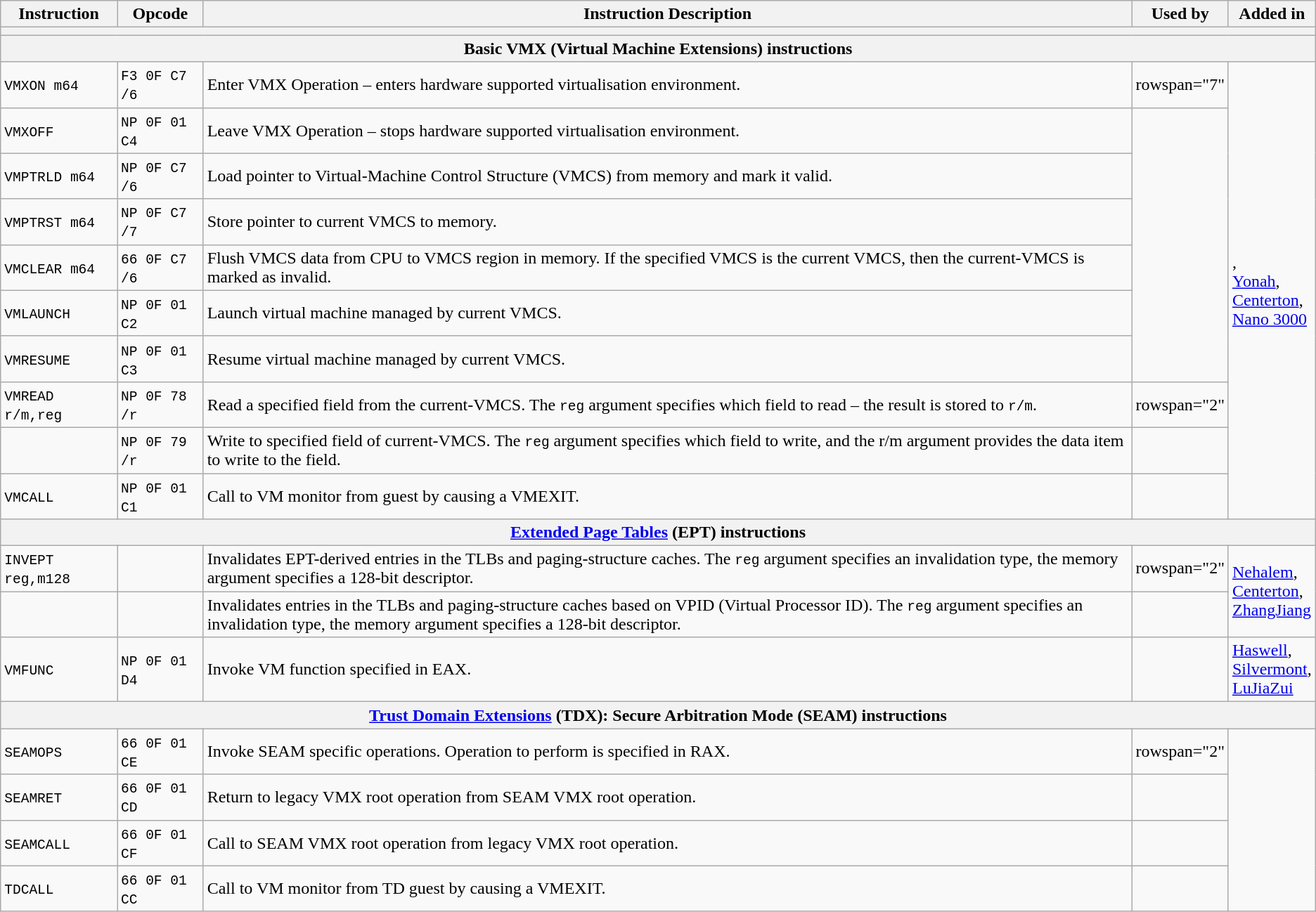<table class="wikitable sortable">
<tr>
<th>Instruction</th>
<th>Opcode</th>
<th>Instruction Description</th>
<th>Used by</th>
<th>Added in</th>
</tr>
<tr>
<th colspan="5"></th>
</tr>
<tr>
<th colspan="5">Basic VMX (Virtual Machine Extensions) instructions</th>
</tr>
<tr>
<td><code>VMXON m64</code></td>
<td><code>F3 0F C7 /6</code></td>
<td>Enter VMX Operation – enters hardware supported virtualisation environment.</td>
<td>rowspan="7" </td>
<td rowspan="10">,<br><a href='#'>Yonah</a>,<br><a href='#'>Centerton</a>,<br><a href='#'>Nano 3000</a></td>
</tr>
<tr>
<td><code>VMXOFF</code></td>
<td><code>NP 0F 01 C4</code></td>
<td>Leave VMX Operation – stops hardware supported virtualisation environment.</td>
</tr>
<tr>
<td><code>VMPTRLD m64</code></td>
<td><code>NP 0F C7 /6</code></td>
<td>Load pointer to Virtual-Machine Control Structure (VMCS) from memory and mark it valid.</td>
</tr>
<tr>
<td><code>VMPTRST m64</code></td>
<td><code>NP 0F C7 /7</code></td>
<td>Store pointer to current VMCS to memory.</td>
</tr>
<tr>
<td><code>VMCLEAR m64</code></td>
<td><code>66 0F C7 /6</code></td>
<td>Flush VMCS data from CPU to VMCS region in memory. If the specified VMCS is the current VMCS, then the current-VMCS is marked as invalid.</td>
</tr>
<tr>
<td><code>VMLAUNCH</code></td>
<td><code>NP 0F 01 C2</code></td>
<td>Launch virtual machine managed by current VMCS.</td>
</tr>
<tr>
<td><code>VMRESUME</code></td>
<td><code>NP 0F 01 C3</code></td>
<td>Resume virtual machine managed by current VMCS.</td>
</tr>
<tr>
<td><code>VMREAD r/m,reg</code></td>
<td><code>NP 0F 78 /r</code></td>
<td>Read a specified field from the current-VMCS. The <code>reg</code> argument specifies which field to read – the result is stored to <code>r/m</code>.</td>
<td>rowspan="2" </td>
</tr>
<tr>
<td></td>
<td><code>NP 0F 79 /r</code></td>
<td>Write to specified field of current-VMCS. The <code>reg</code> argument specifies which field to write, and the r/m argument provides the data item to write to the field.</td>
</tr>
<tr>
<td><code>VMCALL</code></td>
<td><code>NP 0F 01 C1</code></td>
<td>Call to VM monitor from guest by causing a VMEXIT.</td>
<td></td>
</tr>
<tr>
<th colspan="5"><a href='#'>Extended Page Tables</a> (EPT) instructions</th>
</tr>
<tr>
<td><code>INVEPT reg,m128</code></td>
<td></td>
<td>Invalidates EPT-derived entries in the TLBs and paging-structure caches. The <code>reg</code> argument specifies an invalidation type, the memory argument specifies a 128-bit descriptor.</td>
<td>rowspan="2" </td>
<td rowspan="2"><a href='#'>Nehalem</a>,<br><a href='#'>Centerton</a>,<br><a href='#'>ZhangJiang</a></td>
</tr>
<tr>
<td></td>
<td></td>
<td>Invalidates entries in the TLBs and paging-structure caches based on VPID (Virtual Processor ID). The <code>reg</code> argument specifies an invalidation type, the memory argument specifies a 128-bit descriptor.</td>
</tr>
<tr>
<td><code>VMFUNC</code></td>
<td><code>NP 0F 01 D4</code></td>
<td>Invoke VM function specified in EAX.</td>
<td></td>
<td><a href='#'>Haswell</a>,<br><a href='#'>Silvermont</a>,<br><a href='#'>LuJiaZui</a></td>
</tr>
<tr>
<th colspan="5"><a href='#'>Trust Domain Extensions</a> (TDX): Secure Arbitration Mode (SEAM) instructions</th>
</tr>
<tr>
<td><code>SEAMOPS</code></td>
<td><code>66 0F 01 CE</code></td>
<td>Invoke SEAM specific operations. Operation to perform is specified in RAX.</td>
<td>rowspan="2" </td>
<td rowspan="4"><br></td>
</tr>
<tr>
<td><code>SEAMRET</code></td>
<td><code>66 0F 01 CD</code></td>
<td>Return to legacy VMX root operation from SEAM VMX root operation.</td>
</tr>
<tr>
<td><code>SEAMCALL</code></td>
<td><code>66 0F 01 CF</code></td>
<td>Call to SEAM VMX root operation from legacy VMX root operation.</td>
<td></td>
</tr>
<tr>
<td><code>TDCALL</code></td>
<td><code>66 0F 01 CC</code></td>
<td>Call to VM monitor from TD guest by causing a VMEXIT.</td>
<td></td>
</tr>
</table>
